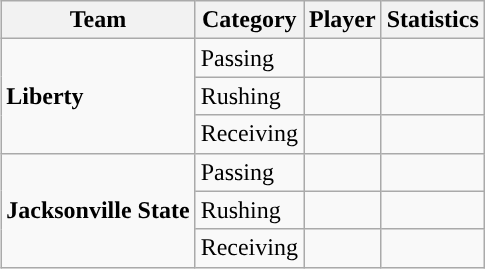<table class="wikitable" style="float: right;">
<tr>
<th>Team</th>
<th>Category</th>
<th>Player</th>
<th>Statistics</th>
</tr>
<tr>
<td rowspan=3><strong>Liberty</strong></td>
<td>Passing</td>
<td></td>
<td></td>
</tr>
<tr>
<td>Rushing</td>
<td></td>
<td></td>
</tr>
<tr>
<td>Receiving</td>
<td></td>
<td></td>
</tr>
<tr>
<td rowspan=3><strong>Jacksonville State</strong></td>
<td>Passing</td>
<td></td>
<td></td>
</tr>
<tr>
<td>Rushing</td>
<td></td>
<td></td>
</tr>
<tr>
<td>Receiving</td>
<td></td>
<td></td>
</tr>
</table>
